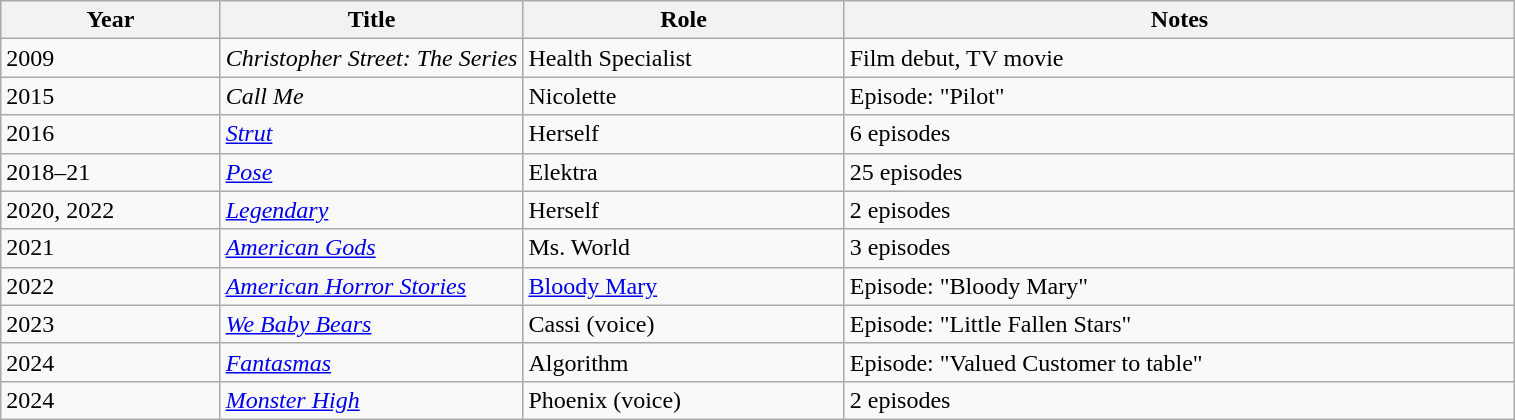<table class="wikitable sortable">
<tr>
<th>Year</th>
<th style="width:20%;">Title</th>
<th>Role</th>
<th class="unsortable">Notes</th>
</tr>
<tr>
<td>2009</td>
<td><em>Christopher Street: The Series</em></td>
<td>Health Specialist</td>
<td>Film debut, TV movie</td>
</tr>
<tr>
<td>2015</td>
<td><em>Call Me</em></td>
<td>Nicolette</td>
<td>Episode: "Pilot"</td>
</tr>
<tr>
<td>2016</td>
<td><em><a href='#'>Strut</a></em></td>
<td>Herself</td>
<td>6 episodes</td>
</tr>
<tr>
<td>2018–21</td>
<td><em><a href='#'>Pose</a></em></td>
<td>Elektra</td>
<td>25 episodes</td>
</tr>
<tr>
<td>2020, 2022</td>
<td><em><a href='#'>Legendary</a></em></td>
<td>Herself</td>
<td>2 episodes</td>
</tr>
<tr>
<td>2021</td>
<td><em><a href='#'>American Gods</a></em></td>
<td>Ms. World</td>
<td>3 episodes</td>
</tr>
<tr>
<td>2022</td>
<td><em><a href='#'>American Horror Stories</a></em></td>
<td><a href='#'>Bloody Mary</a></td>
<td>Episode: "Bloody Mary"</td>
</tr>
<tr>
<td>2023</td>
<td><em><a href='#'>We Baby Bears</a></em></td>
<td>Cassi (voice)</td>
<td>Episode: "Little Fallen Stars"</td>
</tr>
<tr>
<td>2024</td>
<td><em><a href='#'>Fantasmas</a></em></td>
<td>Algorithm</td>
<td>Episode: "Valued Customer to table"</td>
</tr>
<tr>
<td>2024</td>
<td><em><a href='#'>Monster High</a></em></td>
<td>Phoenix (voice)</td>
<td>2 episodes</td>
</tr>
</table>
